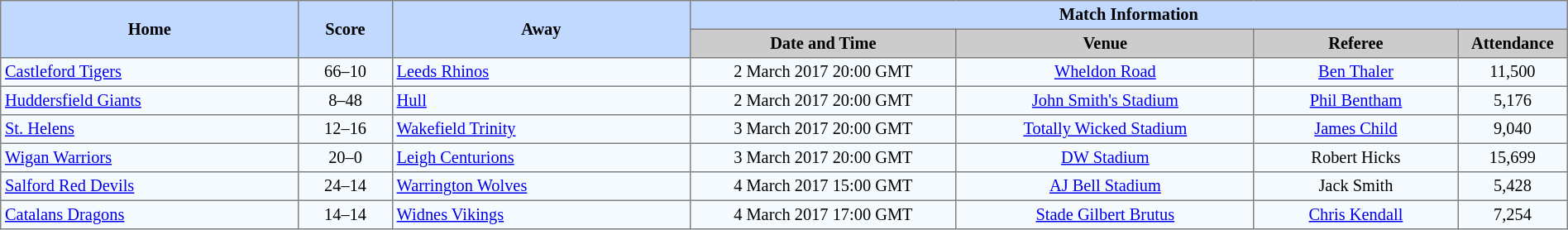<table border=1 style="border-collapse:collapse; font-size:85%; text-align:center;" cellpadding=3 cellspacing=0 width=100%>
<tr bgcolor=#C1D8FF>
<th rowspan=2 width=19%>Home</th>
<th rowspan=2 width=6%>Score</th>
<th rowspan=2 width=19%>Away</th>
<th colspan=6>Match Information</th>
</tr>
<tr bgcolor=#CCCCCC>
<th width=17%>Date and Time</th>
<th width=19%>Venue</th>
<th width=13%>Referee</th>
<th width=7%>Attendance</th>
</tr>
<tr bgcolor=#F5FAFF>
<td align=left> <a href='#'>Castleford Tigers</a></td>
<td>66–10</td>
<td align=left> <a href='#'>Leeds Rhinos</a></td>
<td>2 March 2017 20:00 GMT</td>
<td><a href='#'>Wheldon Road</a></td>
<td><a href='#'>Ben Thaler</a></td>
<td>11,500</td>
</tr>
<tr bgcolor=#F5FAFF>
<td align=left> <a href='#'>Huddersfield Giants</a></td>
<td>8–48</td>
<td align=left> <a href='#'>Hull</a></td>
<td>2 March 2017 20:00 GMT</td>
<td><a href='#'>John Smith's Stadium</a></td>
<td><a href='#'>Phil Bentham</a></td>
<td>5,176</td>
</tr>
<tr bgcolor=#F5FAFF>
<td align=left> <a href='#'>St. Helens</a></td>
<td>12–16</td>
<td align=left> <a href='#'>Wakefield Trinity</a></td>
<td>3 March 2017 20:00 GMT</td>
<td><a href='#'>Totally Wicked Stadium</a></td>
<td><a href='#'>James Child</a></td>
<td>9,040</td>
</tr>
<tr bgcolor=#F5FAFF>
<td align=left> <a href='#'>Wigan Warriors</a></td>
<td>20–0</td>
<td align=left> <a href='#'>Leigh Centurions</a></td>
<td>3 March 2017 20:00 GMT</td>
<td><a href='#'>DW Stadium</a></td>
<td>Robert Hicks</td>
<td>15,699</td>
</tr>
<tr bgcolor=#F5FAFF>
<td align=left> <a href='#'>Salford Red Devils</a></td>
<td>24–14</td>
<td align=left> <a href='#'>Warrington Wolves</a></td>
<td>4 March 2017 15:00 GMT</td>
<td><a href='#'>AJ Bell Stadium</a></td>
<td>Jack Smith</td>
<td>5,428</td>
</tr>
<tr bgcolor=#F5FAFF>
<td align=left> <a href='#'>Catalans Dragons</a></td>
<td>14–14</td>
<td align=left> <a href='#'>Widnes Vikings</a></td>
<td>4 March 2017 17:00 GMT</td>
<td><a href='#'>Stade Gilbert Brutus</a></td>
<td><a href='#'>Chris Kendall</a></td>
<td>7,254</td>
</tr>
</table>
